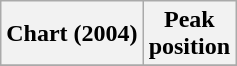<table class="wikitable plainrowheaders" style="text-align:center">
<tr>
<th scope="col">Chart (2004)</th>
<th scope="col">Peak<br>position</th>
</tr>
<tr>
</tr>
</table>
